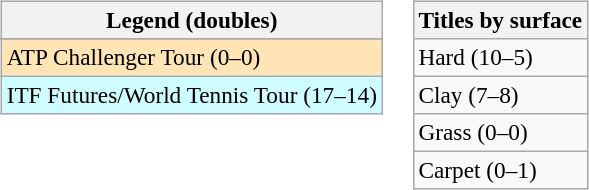<table>
<tr valign=top>
<td><br><table class=wikitable style=font-size:97%>
<tr>
<th>Legend (doubles)</th>
</tr>
<tr bgcolor=e5d1cb>
</tr>
<tr bgcolor=moccasin>
<td>ATP Challenger Tour (0–0)</td>
</tr>
<tr bgcolor=cffcff>
<td>ITF Futures/World Tennis Tour (17–14)</td>
</tr>
</table>
</td>
<td><br><table class=wikitable style=font-size:97%>
<tr>
<th>Titles by surface</th>
</tr>
<tr>
<td>Hard (10–5)</td>
</tr>
<tr>
<td>Clay (7–8)</td>
</tr>
<tr>
<td>Grass (0–0)</td>
</tr>
<tr>
<td>Carpet (0–1)</td>
</tr>
</table>
</td>
</tr>
</table>
